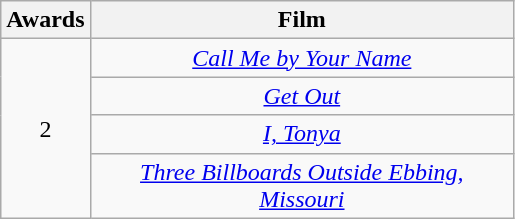<table class="wikitable" rowspan=2 border=2 style="text-align:center;">
<tr>
<th scope="col" width="50">Awards</th>
<th scope="col" width="275">Film</th>
</tr>
<tr>
<td rowspan=4 style="text-align:center;">2</td>
<td><em><a href='#'>Call Me by Your Name</a></em></td>
</tr>
<tr>
<td><em><a href='#'>Get Out</a></em></td>
</tr>
<tr>
<td><em><a href='#'>I, Tonya</a></em></td>
</tr>
<tr>
<td><em><a href='#'>Three Billboards Outside Ebbing, Missouri</a></em></td>
</tr>
</table>
